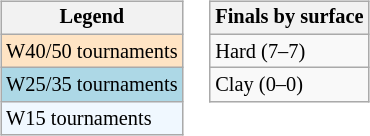<table>
<tr valign=top>
<td><br><table class="wikitable" style=font-size:85%;>
<tr>
<th>Legend</th>
</tr>
<tr style="background:#ffe4c4;">
<td>W40/50 tournaments</td>
</tr>
<tr style="background:lightblue;">
<td>W25/35 tournaments</td>
</tr>
<tr style="background:#f0f8ff;">
<td>W15 tournaments</td>
</tr>
</table>
</td>
<td><br><table class="wikitable" style=font-size:85%;>
<tr>
<th>Finals by surface</th>
</tr>
<tr>
<td>Hard (7–7)</td>
</tr>
<tr>
<td>Clay (0–0)</td>
</tr>
</table>
</td>
</tr>
</table>
